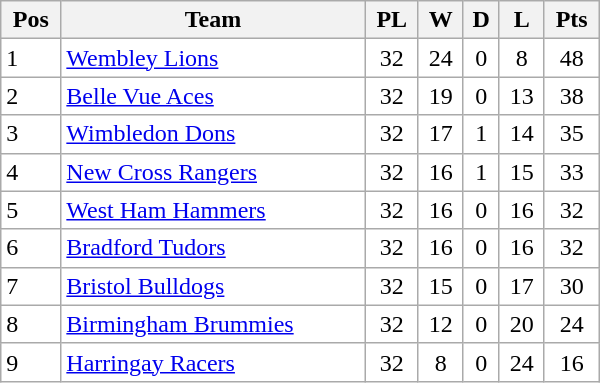<table class=wikitable width="400" style="background:#FFFFFF;">
<tr>
<th>Pos</th>
<th>Team</th>
<th>PL</th>
<th>W</th>
<th>D</th>
<th>L</th>
<th>Pts</th>
</tr>
<tr>
<td>1</td>
<td><a href='#'>Wembley Lions</a></td>
<td align="center">32</td>
<td align="center">24</td>
<td align="center">0</td>
<td align="center">8</td>
<td align="center">48</td>
</tr>
<tr>
<td>2</td>
<td><a href='#'>Belle Vue Aces</a></td>
<td align="center">32</td>
<td align="center">19</td>
<td align="center">0</td>
<td align="center">13</td>
<td align="center">38</td>
</tr>
<tr>
<td>3</td>
<td><a href='#'>Wimbledon Dons</a></td>
<td align="center">32</td>
<td align="center">17</td>
<td align="center">1</td>
<td align="center">14</td>
<td align="center">35</td>
</tr>
<tr>
<td>4</td>
<td><a href='#'>New Cross Rangers</a></td>
<td align="center">32</td>
<td align="center">16</td>
<td align="center">1</td>
<td align="center">15</td>
<td align="center">33</td>
</tr>
<tr>
<td>5</td>
<td><a href='#'>West Ham Hammers</a></td>
<td align="center">32</td>
<td align="center">16</td>
<td align="center">0</td>
<td align="center">16</td>
<td align="center">32</td>
</tr>
<tr>
<td>6</td>
<td><a href='#'>Bradford Tudors</a></td>
<td align="center">32</td>
<td align="center">16</td>
<td align="center">0</td>
<td align="center">16</td>
<td align="center">32</td>
</tr>
<tr>
<td>7</td>
<td><a href='#'>Bristol Bulldogs</a></td>
<td align="center">32</td>
<td align="center">15</td>
<td align="center">0</td>
<td align="center">17</td>
<td align="center">30</td>
</tr>
<tr>
<td>8</td>
<td><a href='#'>Birmingham Brummies</a></td>
<td align="center">32</td>
<td align="center">12</td>
<td align="center">0</td>
<td align="center">20</td>
<td align="center">24</td>
</tr>
<tr>
<td>9</td>
<td><a href='#'>Harringay Racers</a></td>
<td align="center">32</td>
<td align="center">8</td>
<td align="center">0</td>
<td align="center">24</td>
<td align="center">16</td>
</tr>
</table>
